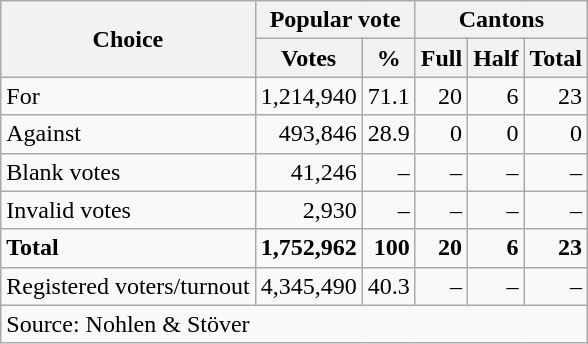<table class=wikitable style=text-align:right>
<tr>
<th rowspan=2>Choice</th>
<th colspan=2>Popular vote</th>
<th colspan=3>Cantons</th>
</tr>
<tr>
<th>Votes</th>
<th>%</th>
<th>Full</th>
<th>Half</th>
<th>Total</th>
</tr>
<tr>
<td align=left>For</td>
<td>1,214,940</td>
<td>71.1</td>
<td>20</td>
<td>6</td>
<td>23</td>
</tr>
<tr>
<td align=left>Against</td>
<td>493,846</td>
<td>28.9</td>
<td>0</td>
<td>0</td>
<td>0</td>
</tr>
<tr>
<td align=left>Blank votes</td>
<td>41,246</td>
<td>–</td>
<td>–</td>
<td>–</td>
<td>–</td>
</tr>
<tr>
<td align=left>Invalid votes</td>
<td>2,930</td>
<td>–</td>
<td>–</td>
<td>–</td>
<td>–</td>
</tr>
<tr>
<td align=left><strong>Total</strong></td>
<td><strong>1,752,962</strong></td>
<td><strong>100</strong></td>
<td><strong>20</strong></td>
<td><strong>6</strong></td>
<td><strong>23</strong></td>
</tr>
<tr>
<td align=left>Registered voters/turnout</td>
<td>4,345,490</td>
<td>40.3</td>
<td>–</td>
<td>–</td>
<td>–</td>
</tr>
<tr>
<td align=left colspan=11>Source: Nohlen & Stöver</td>
</tr>
</table>
